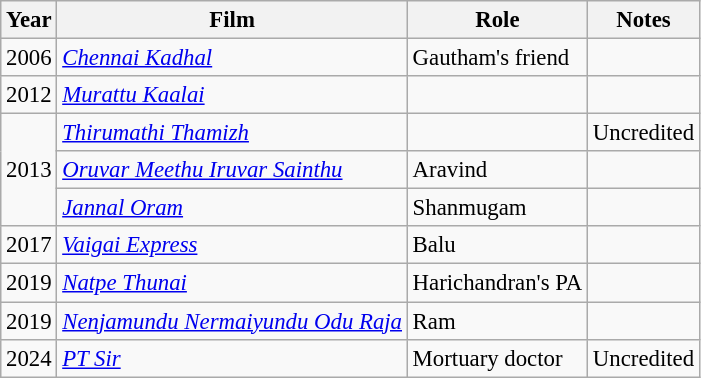<table class="wikitable sortable" style="font-size: 95%;">
<tr>
<th>Year</th>
<th>Film</th>
<th class="unsortable">Role</th>
<th>Notes</th>
</tr>
<tr>
<td rowspan="1">2006</td>
<td><em><a href='#'>Chennai Kadhal</a></em></td>
<td>Gautham's friend</td>
<td></td>
</tr>
<tr>
<td>2012</td>
<td><em><a href='#'>Murattu Kaalai</a></em></td>
<td></td>
<td></td>
</tr>
<tr>
<td rowspan="3">2013</td>
<td><em><a href='#'>Thirumathi Thamizh</a></em></td>
<td></td>
<td>Uncredited</td>
</tr>
<tr>
<td><em><a href='#'>Oruvar Meethu Iruvar Sainthu</a></em></td>
<td>Aravind</td>
<td></td>
</tr>
<tr>
<td><em><a href='#'>Jannal Oram</a></em></td>
<td>Shanmugam</td>
<td></td>
</tr>
<tr>
<td rowspan="1">2017</td>
<td><em><a href='#'>Vaigai Express</a></em></td>
<td>Balu</td>
<td></td>
</tr>
<tr>
<td rowspan="1">2019</td>
<td><em><a href='#'>Natpe Thunai</a></em></td>
<td>Harichandran's PA</td>
<td></td>
</tr>
<tr>
<td rowspan="1">2019</td>
<td><em><a href='#'>Nenjamundu Nermaiyundu Odu Raja</a></em></td>
<td>Ram</td>
<td></td>
</tr>
<tr>
<td rowspan="1">2024</td>
<td><em><a href='#'>PT Sir</a></em></td>
<td>Mortuary doctor</td>
<td>Uncredited</td>
</tr>
</table>
